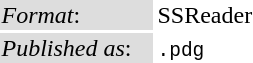<table style="text-align:left;">
<tr>
<td style="background:#ddd; width:100px;"><em>Format</em>:</td>
<td>SSReader</td>
</tr>
<tr>
<td style="background:#ddd;"><em>Published as</em>:</td>
<td><code>.pdg</code></td>
</tr>
</table>
